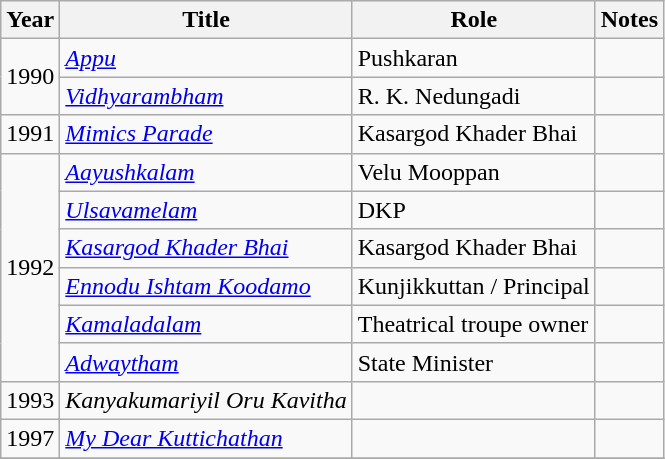<table class="wikitable sortable">
<tr>
<th>Year</th>
<th>Title</th>
<th>Role</th>
<th class="unsortable">Notes</th>
</tr>
<tr>
<td rowspan=2>1990</td>
<td><em><a href='#'>Appu</a></em></td>
<td>Pushkaran</td>
<td></td>
</tr>
<tr>
<td><em><a href='#'>Vidhyarambham</a></em></td>
<td>R. K. Nedungadi</td>
<td></td>
</tr>
<tr>
<td>1991</td>
<td><em><a href='#'>Mimics Parade</a></em></td>
<td>Kasargod Khader Bhai</td>
<td></td>
</tr>
<tr>
<td rowspan=6>1992</td>
<td><em><a href='#'>Aayushkalam</a></em></td>
<td>Velu Mooppan</td>
<td></td>
</tr>
<tr>
<td><em><a href='#'>Ulsavamelam</a></em></td>
<td>DKP</td>
<td></td>
</tr>
<tr>
<td><em><a href='#'>Kasargod Khader Bhai</a></em></td>
<td>Kasargod Khader Bhai</td>
<td></td>
</tr>
<tr>
<td><em><a href='#'>Ennodu Ishtam Koodamo</a></em></td>
<td>Kunjikkuttan / Principal</td>
<td></td>
</tr>
<tr>
<td><em><a href='#'>Kamaladalam</a></em></td>
<td>Theatrical troupe owner</td>
<td></td>
</tr>
<tr>
<td><em><a href='#'>Adwaytham</a></em></td>
<td>State Minister</td>
<td></td>
</tr>
<tr>
<td>1993</td>
<td><em>Kanyakumariyil Oru Kavitha</em></td>
<td></td>
<td></td>
</tr>
<tr>
<td>1997</td>
<td><em><a href='#'>My Dear Kuttichathan</a></em></td>
<td></td>
<td></td>
</tr>
<tr>
</tr>
</table>
